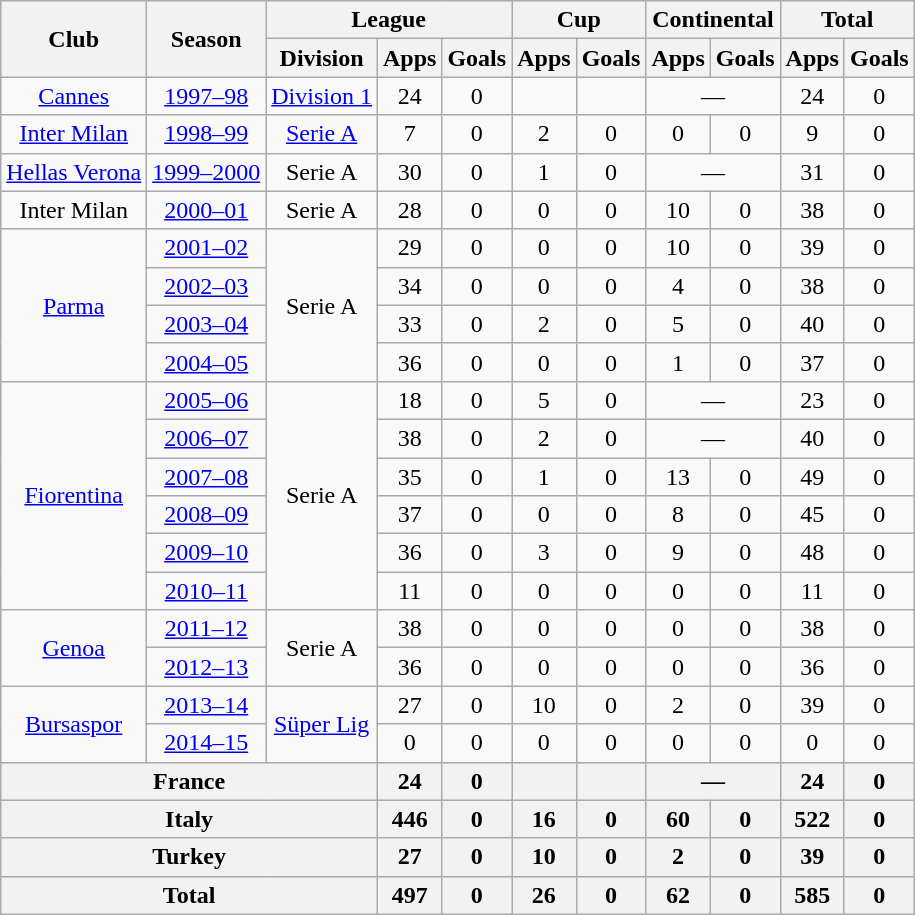<table class="wikitable" style="text-align: center;">
<tr>
<th rowspan="2">Club</th>
<th rowspan="2">Season</th>
<th colspan="3">League</th>
<th colspan="2">Cup</th>
<th colspan="2">Continental</th>
<th colspan="2">Total</th>
</tr>
<tr>
<th>Division</th>
<th>Apps</th>
<th>Goals</th>
<th>Apps</th>
<th>Goals</th>
<th>Apps</th>
<th>Goals</th>
<th>Apps</th>
<th>Goals</th>
</tr>
<tr>
<td><a href='#'>Cannes</a></td>
<td><a href='#'>1997–98</a></td>
<td><a href='#'>Division 1</a></td>
<td>24</td>
<td>0</td>
<td></td>
<td></td>
<td colspan="2">—</td>
<td>24</td>
<td>0</td>
</tr>
<tr>
<td><a href='#'>Inter Milan</a></td>
<td><a href='#'>1998–99</a></td>
<td><a href='#'>Serie A</a></td>
<td>7</td>
<td>0</td>
<td>2</td>
<td>0</td>
<td>0</td>
<td>0</td>
<td>9</td>
<td>0</td>
</tr>
<tr>
<td><a href='#'>Hellas Verona</a></td>
<td><a href='#'>1999–2000</a></td>
<td>Serie A</td>
<td>30</td>
<td>0</td>
<td>1</td>
<td>0</td>
<td colspan="2">—</td>
<td>31</td>
<td>0</td>
</tr>
<tr>
<td>Inter Milan</td>
<td><a href='#'>2000–01</a></td>
<td>Serie A</td>
<td>28</td>
<td>0</td>
<td>0</td>
<td>0</td>
<td>10</td>
<td>0</td>
<td>38</td>
<td>0</td>
</tr>
<tr>
<td rowspan="4"><a href='#'>Parma</a></td>
<td><a href='#'>2001–02</a></td>
<td rowspan="4">Serie A</td>
<td>29</td>
<td>0</td>
<td>0</td>
<td>0</td>
<td>10</td>
<td>0</td>
<td>39</td>
<td>0</td>
</tr>
<tr>
<td><a href='#'>2002–03</a></td>
<td>34</td>
<td>0</td>
<td>0</td>
<td>0</td>
<td>4</td>
<td>0</td>
<td>38</td>
<td>0</td>
</tr>
<tr>
<td><a href='#'>2003–04</a></td>
<td>33</td>
<td>0</td>
<td>2</td>
<td>0</td>
<td>5</td>
<td>0</td>
<td>40</td>
<td>0</td>
</tr>
<tr>
<td><a href='#'>2004–05</a></td>
<td>36</td>
<td>0</td>
<td>0</td>
<td>0</td>
<td>1</td>
<td>0</td>
<td>37</td>
<td>0</td>
</tr>
<tr>
<td rowspan="6"><a href='#'>Fiorentina</a></td>
<td><a href='#'>2005–06</a></td>
<td rowspan="6">Serie A</td>
<td>18</td>
<td>0</td>
<td>5</td>
<td>0</td>
<td colspan="2">—</td>
<td>23</td>
<td>0</td>
</tr>
<tr>
<td><a href='#'>2006–07</a></td>
<td>38</td>
<td>0</td>
<td>2</td>
<td>0</td>
<td colspan="2">—</td>
<td>40</td>
<td>0</td>
</tr>
<tr>
<td><a href='#'>2007–08</a></td>
<td>35</td>
<td>0</td>
<td>1</td>
<td>0</td>
<td>13</td>
<td>0</td>
<td>49</td>
<td>0</td>
</tr>
<tr>
<td><a href='#'>2008–09</a></td>
<td>37</td>
<td>0</td>
<td>0</td>
<td>0</td>
<td>8</td>
<td>0</td>
<td>45</td>
<td>0</td>
</tr>
<tr>
<td><a href='#'>2009–10</a></td>
<td>36</td>
<td>0</td>
<td>3</td>
<td>0</td>
<td>9</td>
<td>0</td>
<td>48</td>
<td>0</td>
</tr>
<tr>
<td><a href='#'>2010–11</a></td>
<td>11</td>
<td>0</td>
<td>0</td>
<td>0</td>
<td>0</td>
<td>0</td>
<td>11</td>
<td>0</td>
</tr>
<tr>
<td rowspan="2"><a href='#'>Genoa</a></td>
<td><a href='#'>2011–12</a></td>
<td rowspan="2">Serie A</td>
<td>38</td>
<td>0</td>
<td>0</td>
<td>0</td>
<td>0</td>
<td>0</td>
<td>38</td>
<td>0</td>
</tr>
<tr>
<td><a href='#'>2012–13</a></td>
<td>36</td>
<td>0</td>
<td>0</td>
<td>0</td>
<td>0</td>
<td>0</td>
<td>36</td>
<td>0</td>
</tr>
<tr>
<td rowspan="2"><a href='#'>Bursaspor</a></td>
<td><a href='#'>2013–14</a></td>
<td rowspan="2"><a href='#'>Süper Lig</a></td>
<td>27</td>
<td>0</td>
<td>10</td>
<td>0</td>
<td>2</td>
<td>0</td>
<td>39</td>
<td>0</td>
</tr>
<tr>
<td><a href='#'>2014–15</a></td>
<td>0</td>
<td>0</td>
<td>0</td>
<td>0</td>
<td>0</td>
<td>0</td>
<td>0</td>
<td>0</td>
</tr>
<tr>
<th colspan="3">France</th>
<th>24</th>
<th>0</th>
<th></th>
<th></th>
<th colspan="2">—</th>
<th>24</th>
<th>0</th>
</tr>
<tr>
<th colspan="3">Italy</th>
<th>446</th>
<th>0</th>
<th>16</th>
<th>0</th>
<th>60</th>
<th>0</th>
<th>522</th>
<th>0</th>
</tr>
<tr>
<th colspan="3">Turkey</th>
<th>27</th>
<th>0</th>
<th>10</th>
<th>0</th>
<th>2</th>
<th>0</th>
<th>39</th>
<th>0</th>
</tr>
<tr>
<th colspan="3">Total</th>
<th>497</th>
<th>0</th>
<th>26</th>
<th>0</th>
<th>62</th>
<th>0</th>
<th>585</th>
<th>0</th>
</tr>
</table>
